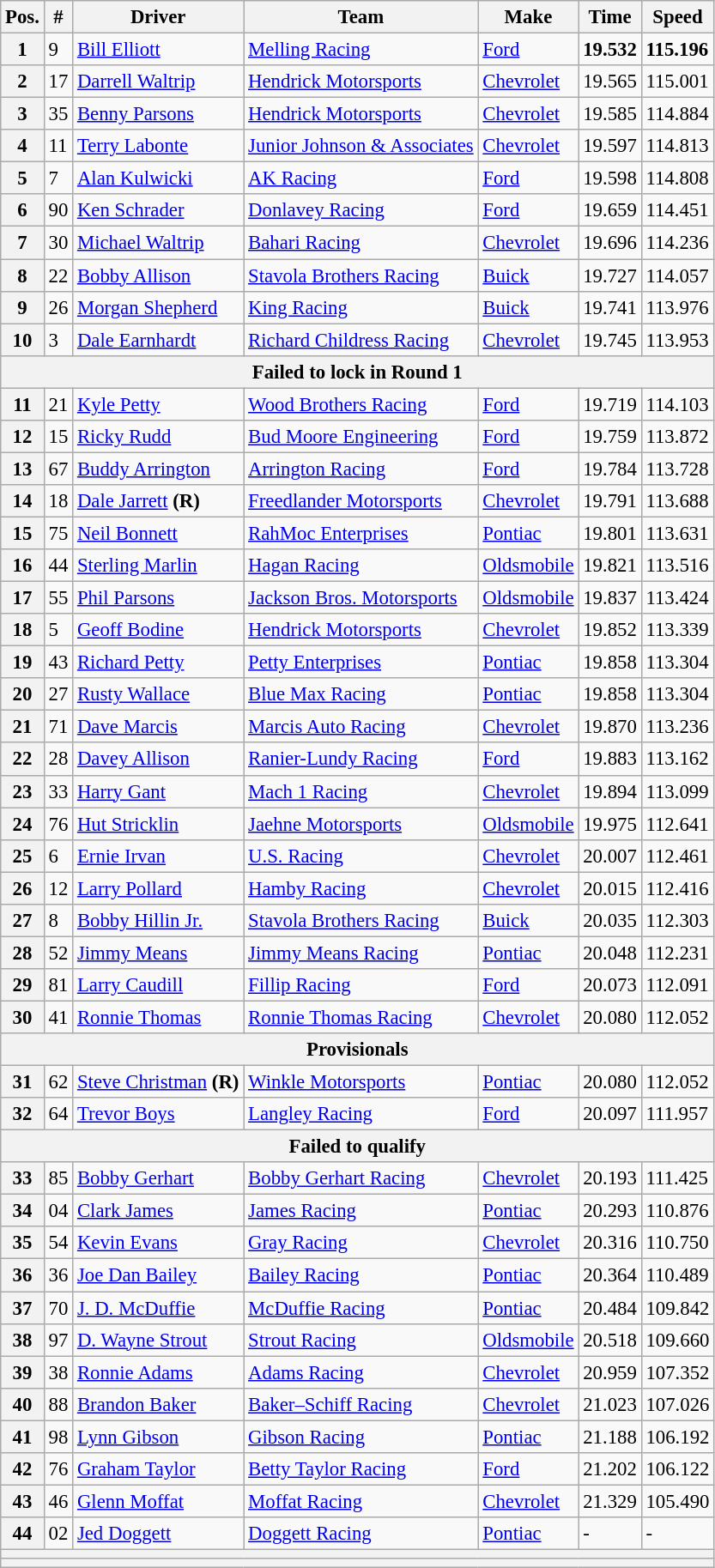<table class="wikitable" style="font-size:95%">
<tr>
<th>Pos.</th>
<th>#</th>
<th>Driver</th>
<th>Team</th>
<th>Make</th>
<th>Time</th>
<th>Speed</th>
</tr>
<tr>
<th>1</th>
<td>9</td>
<td><a href='#'>Bill Elliott</a></td>
<td><a href='#'>Melling Racing</a></td>
<td><a href='#'>Ford</a></td>
<td><strong>19.532</strong></td>
<td><strong>115.196</strong></td>
</tr>
<tr>
<th>2</th>
<td>17</td>
<td><a href='#'>Darrell Waltrip</a></td>
<td><a href='#'>Hendrick Motorsports</a></td>
<td><a href='#'>Chevrolet</a></td>
<td>19.565</td>
<td>115.001</td>
</tr>
<tr>
<th>3</th>
<td>35</td>
<td><a href='#'>Benny Parsons</a></td>
<td><a href='#'>Hendrick Motorsports</a></td>
<td><a href='#'>Chevrolet</a></td>
<td>19.585</td>
<td>114.884</td>
</tr>
<tr>
<th>4</th>
<td>11</td>
<td><a href='#'>Terry Labonte</a></td>
<td><a href='#'>Junior Johnson & Associates</a></td>
<td><a href='#'>Chevrolet</a></td>
<td>19.597</td>
<td>114.813</td>
</tr>
<tr>
<th>5</th>
<td>7</td>
<td><a href='#'>Alan Kulwicki</a></td>
<td><a href='#'>AK Racing</a></td>
<td><a href='#'>Ford</a></td>
<td>19.598</td>
<td>114.808</td>
</tr>
<tr>
<th>6</th>
<td>90</td>
<td><a href='#'>Ken Schrader</a></td>
<td><a href='#'>Donlavey Racing</a></td>
<td><a href='#'>Ford</a></td>
<td>19.659</td>
<td>114.451</td>
</tr>
<tr>
<th>7</th>
<td>30</td>
<td><a href='#'>Michael Waltrip</a></td>
<td><a href='#'>Bahari Racing</a></td>
<td><a href='#'>Chevrolet</a></td>
<td>19.696</td>
<td>114.236</td>
</tr>
<tr>
<th>8</th>
<td>22</td>
<td><a href='#'>Bobby Allison</a></td>
<td><a href='#'>Stavola Brothers Racing</a></td>
<td><a href='#'>Buick</a></td>
<td>19.727</td>
<td>114.057</td>
</tr>
<tr>
<th>9</th>
<td>26</td>
<td><a href='#'>Morgan Shepherd</a></td>
<td><a href='#'>King Racing</a></td>
<td><a href='#'>Buick</a></td>
<td>19.741</td>
<td>113.976</td>
</tr>
<tr>
<th>10</th>
<td>3</td>
<td><a href='#'>Dale Earnhardt</a></td>
<td><a href='#'>Richard Childress Racing</a></td>
<td><a href='#'>Chevrolet</a></td>
<td>19.745</td>
<td>113.953</td>
</tr>
<tr>
<th colspan="7">Failed to lock in Round 1</th>
</tr>
<tr>
<th>11</th>
<td>21</td>
<td><a href='#'>Kyle Petty</a></td>
<td><a href='#'>Wood Brothers Racing</a></td>
<td><a href='#'>Ford</a></td>
<td>19.719</td>
<td>114.103</td>
</tr>
<tr>
<th>12</th>
<td>15</td>
<td><a href='#'>Ricky Rudd</a></td>
<td><a href='#'>Bud Moore Engineering</a></td>
<td><a href='#'>Ford</a></td>
<td>19.759</td>
<td>113.872</td>
</tr>
<tr>
<th>13</th>
<td>67</td>
<td><a href='#'>Buddy Arrington</a></td>
<td><a href='#'>Arrington Racing</a></td>
<td><a href='#'>Ford</a></td>
<td>19.784</td>
<td>113.728</td>
</tr>
<tr>
<th>14</th>
<td>18</td>
<td><a href='#'>Dale Jarrett</a> <strong>(R)</strong></td>
<td><a href='#'>Freedlander Motorsports</a></td>
<td><a href='#'>Chevrolet</a></td>
<td>19.791</td>
<td>113.688</td>
</tr>
<tr>
<th>15</th>
<td>75</td>
<td><a href='#'>Neil Bonnett</a></td>
<td><a href='#'>RahMoc Enterprises</a></td>
<td><a href='#'>Pontiac</a></td>
<td>19.801</td>
<td>113.631</td>
</tr>
<tr>
<th>16</th>
<td>44</td>
<td><a href='#'>Sterling Marlin</a></td>
<td><a href='#'>Hagan Racing</a></td>
<td><a href='#'>Oldsmobile</a></td>
<td>19.821</td>
<td>113.516</td>
</tr>
<tr>
<th>17</th>
<td>55</td>
<td><a href='#'>Phil Parsons</a></td>
<td><a href='#'>Jackson Bros. Motorsports</a></td>
<td><a href='#'>Oldsmobile</a></td>
<td>19.837</td>
<td>113.424</td>
</tr>
<tr>
<th>18</th>
<td>5</td>
<td><a href='#'>Geoff Bodine</a></td>
<td><a href='#'>Hendrick Motorsports</a></td>
<td><a href='#'>Chevrolet</a></td>
<td>19.852</td>
<td>113.339</td>
</tr>
<tr>
<th>19</th>
<td>43</td>
<td><a href='#'>Richard Petty</a></td>
<td><a href='#'>Petty Enterprises</a></td>
<td><a href='#'>Pontiac</a></td>
<td>19.858</td>
<td>113.304</td>
</tr>
<tr>
<th>20</th>
<td>27</td>
<td><a href='#'>Rusty Wallace</a></td>
<td><a href='#'>Blue Max Racing</a></td>
<td><a href='#'>Pontiac</a></td>
<td>19.858</td>
<td>113.304</td>
</tr>
<tr>
<th>21</th>
<td>71</td>
<td><a href='#'>Dave Marcis</a></td>
<td><a href='#'>Marcis Auto Racing</a></td>
<td><a href='#'>Chevrolet</a></td>
<td>19.870</td>
<td>113.236</td>
</tr>
<tr>
<th>22</th>
<td>28</td>
<td><a href='#'>Davey Allison</a></td>
<td><a href='#'>Ranier-Lundy Racing</a></td>
<td><a href='#'>Ford</a></td>
<td>19.883</td>
<td>113.162</td>
</tr>
<tr>
<th>23</th>
<td>33</td>
<td><a href='#'>Harry Gant</a></td>
<td><a href='#'>Mach 1 Racing</a></td>
<td><a href='#'>Chevrolet</a></td>
<td>19.894</td>
<td>113.099</td>
</tr>
<tr>
<th>24</th>
<td>76</td>
<td><a href='#'>Hut Stricklin</a></td>
<td><a href='#'>Jaehne Motorsports</a></td>
<td><a href='#'>Oldsmobile</a></td>
<td>19.975</td>
<td>112.641</td>
</tr>
<tr>
<th>25</th>
<td>6</td>
<td><a href='#'>Ernie Irvan</a></td>
<td><a href='#'>U.S. Racing</a></td>
<td><a href='#'>Chevrolet</a></td>
<td>20.007</td>
<td>112.461</td>
</tr>
<tr>
<th>26</th>
<td>12</td>
<td><a href='#'>Larry Pollard</a></td>
<td><a href='#'>Hamby Racing</a></td>
<td><a href='#'>Chevrolet</a></td>
<td>20.015</td>
<td>112.416</td>
</tr>
<tr>
<th>27</th>
<td>8</td>
<td><a href='#'>Bobby Hillin Jr.</a></td>
<td><a href='#'>Stavola Brothers Racing</a></td>
<td><a href='#'>Buick</a></td>
<td>20.035</td>
<td>112.303</td>
</tr>
<tr>
<th>28</th>
<td>52</td>
<td><a href='#'>Jimmy Means</a></td>
<td><a href='#'>Jimmy Means Racing</a></td>
<td><a href='#'>Pontiac</a></td>
<td>20.048</td>
<td>112.231</td>
</tr>
<tr>
<th>29</th>
<td>81</td>
<td><a href='#'>Larry Caudill</a></td>
<td><a href='#'>Fillip Racing</a></td>
<td><a href='#'>Ford</a></td>
<td>20.073</td>
<td>112.091</td>
</tr>
<tr>
<th>30</th>
<td>41</td>
<td><a href='#'>Ronnie Thomas</a></td>
<td><a href='#'>Ronnie Thomas Racing</a></td>
<td><a href='#'>Chevrolet</a></td>
<td>20.080</td>
<td>112.052</td>
</tr>
<tr>
<th colspan="7">Provisionals</th>
</tr>
<tr>
<th>31</th>
<td>62</td>
<td><a href='#'>Steve Christman</a> <strong>(R)</strong></td>
<td><a href='#'>Winkle Motorsports</a></td>
<td><a href='#'>Pontiac</a></td>
<td>20.080</td>
<td>112.052</td>
</tr>
<tr>
<th>32</th>
<td>64</td>
<td><a href='#'>Trevor Boys</a></td>
<td><a href='#'>Langley Racing</a></td>
<td><a href='#'>Ford</a></td>
<td>20.097</td>
<td>111.957</td>
</tr>
<tr>
<th colspan="7">Failed to qualify</th>
</tr>
<tr>
<th>33</th>
<td>85</td>
<td><a href='#'>Bobby Gerhart</a></td>
<td><a href='#'>Bobby Gerhart Racing</a></td>
<td><a href='#'>Chevrolet</a></td>
<td>20.193</td>
<td>111.425</td>
</tr>
<tr>
<th>34</th>
<td>04</td>
<td><a href='#'>Clark James</a></td>
<td><a href='#'>James Racing</a></td>
<td><a href='#'>Pontiac</a></td>
<td>20.293</td>
<td>110.876</td>
</tr>
<tr>
<th>35</th>
<td>54</td>
<td><a href='#'>Kevin Evans</a></td>
<td><a href='#'>Gray Racing</a></td>
<td><a href='#'>Chevrolet</a></td>
<td>20.316</td>
<td>110.750</td>
</tr>
<tr>
<th>36</th>
<td>36</td>
<td><a href='#'>Joe Dan Bailey</a></td>
<td><a href='#'>Bailey Racing</a></td>
<td><a href='#'>Pontiac</a></td>
<td>20.364</td>
<td>110.489</td>
</tr>
<tr>
<th>37</th>
<td>70</td>
<td><a href='#'>J. D. McDuffie</a></td>
<td><a href='#'>McDuffie Racing</a></td>
<td><a href='#'>Pontiac</a></td>
<td>20.484</td>
<td>109.842</td>
</tr>
<tr>
<th>38</th>
<td>97</td>
<td><a href='#'>D. Wayne Strout</a></td>
<td><a href='#'>Strout Racing</a></td>
<td><a href='#'>Oldsmobile</a></td>
<td>20.518</td>
<td>109.660</td>
</tr>
<tr>
<th>39</th>
<td>38</td>
<td><a href='#'>Ronnie Adams</a></td>
<td><a href='#'>Adams Racing</a></td>
<td><a href='#'>Chevrolet</a></td>
<td>20.959</td>
<td>107.352</td>
</tr>
<tr>
<th>40</th>
<td>88</td>
<td><a href='#'>Brandon Baker</a></td>
<td><a href='#'>Baker–Schiff Racing</a></td>
<td><a href='#'>Chevrolet</a></td>
<td>21.023</td>
<td>107.026</td>
</tr>
<tr>
<th>41</th>
<td>98</td>
<td><a href='#'>Lynn Gibson</a></td>
<td><a href='#'>Gibson Racing</a></td>
<td><a href='#'>Pontiac</a></td>
<td>21.188</td>
<td>106.192</td>
</tr>
<tr>
<th>42</th>
<td>76</td>
<td><a href='#'>Graham Taylor</a></td>
<td><a href='#'>Betty Taylor Racing</a></td>
<td><a href='#'>Ford</a></td>
<td>21.202</td>
<td>106.122</td>
</tr>
<tr>
<th>43</th>
<td>46</td>
<td><a href='#'>Glenn Moffat</a></td>
<td><a href='#'>Moffat Racing</a></td>
<td><a href='#'>Chevrolet</a></td>
<td>21.329</td>
<td>105.490</td>
</tr>
<tr>
<th>44</th>
<td>02</td>
<td><a href='#'>Jed Doggett</a></td>
<td><a href='#'>Doggett Racing</a></td>
<td><a href='#'>Pontiac</a></td>
<td>-</td>
<td>-</td>
</tr>
<tr>
<th colspan="7"></th>
</tr>
<tr>
<th colspan="7"></th>
</tr>
</table>
